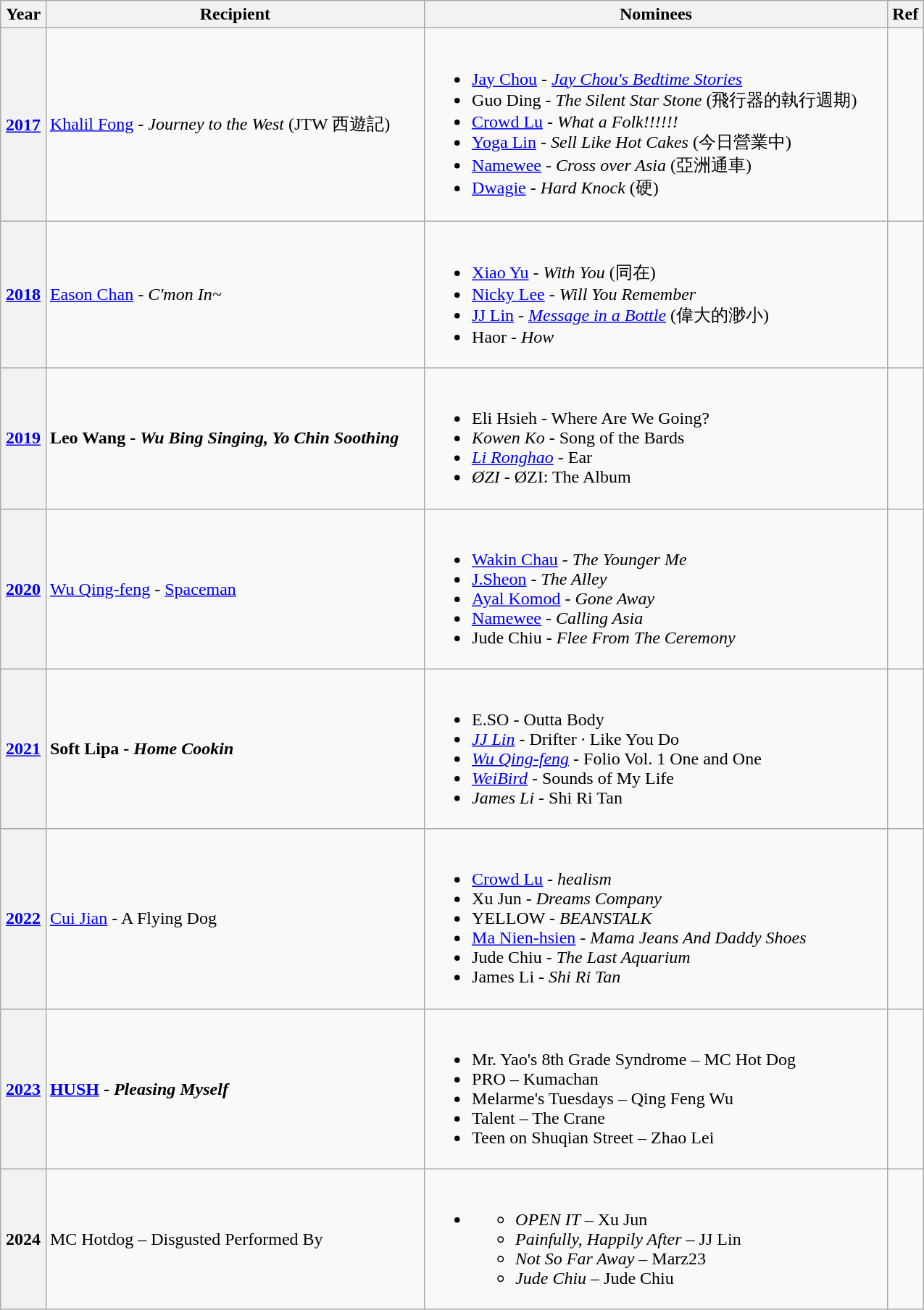<table class="wikitable center" style="width:850px">
<tr>
<th>Year</th>
<th>Recipient</th>
<th class=unsortable>Nominees</th>
<th class=unsortable>Ref</th>
</tr>
<tr>
<th scope="row"><a href='#'>2017</a></th>
<td><a href='#'>Khalil Fong</a> - <em>Journey to the West</em> (JTW 西遊記)</td>
<td><br><ul><li><a href='#'>Jay Chou</a> - <em><a href='#'>Jay Chou's Bedtime Stories</a></em></li><li>Guo Ding - <em>The Silent Star Stone</em> (飛行器的執行週期)</li><li><a href='#'>Crowd Lu</a> - <em>What a Folk!!!!!!</em></li><li><a href='#'>Yoga Lin</a> - <em>Sell Like Hot Cakes</em> (今日營業中)</li><li><a href='#'>Namewee</a> - <em>Cross over Asia</em> (亞洲通車)</li><li><a href='#'>Dwagie</a> - <em>Hard Knock</em> (硬)</li></ul></td>
<td></td>
</tr>
<tr>
<th scope="row"><a href='#'>2018</a></th>
<td><a href='#'>Eason Chan</a> - <em>C'mon In~</em></td>
<td><br><ul><li><a href='#'>Xiao Yu</a> - <em>With You</em> (同在)</li><li><a href='#'>Nicky Lee</a> - <em>Will You Remember</em></li><li><a href='#'>JJ Lin</a> - <em><a href='#'>Message in a Bottle</a></em> (偉大的渺小)</li><li>Haor - <em>How</em></li></ul></td>
<td></td>
</tr>
<tr>
<th><a href='#'>2019</a></th>
<td><strong>Leo Wang - <em>Wu Bing Singing, Yo Chin Soothing<strong><em></td>
<td><br><ul><li>Eli Hsieh - </em>Where Are We Going?<em></li><li>Kowen Ko - </em>Song of the Bards<em></li><li><a href='#'>Li Ronghao</a> - </em>Ear<em></li><li>ØZI - </em>ØZI: The Album<em></li></ul></td>
<td></td>
</tr>
<tr>
<th><a href='#'>2020</a></th>
<td></strong><a href='#'>Wu Qing-feng</a> - </em><a href='#'>Spaceman</a></em></strong></td>
<td><br><ul><li><a href='#'>Wakin Chau</a> - <em>The Younger Me</em></li><li><a href='#'>J.Sheon</a> - <em>The Alley</em></li><li><a href='#'>Ayal Komod</a> - <em>Gone Away</em></li><li><a href='#'>Namewee</a> - <em>Calling Asia</em></li><li>Jude Chiu - <em>Flee From The Ceremony</em></li></ul></td>
<td></td>
</tr>
<tr>
<th><a href='#'>2021</a></th>
<td><strong>Soft Lipa - <em>Home Cookin<strong><em></td>
<td><br><ul><li>E.SO - </em>Outta Body<em></li><li><a href='#'>JJ Lin</a> - </em>Drifter · Like You Do<em></li><li><a href='#'>Wu Qing-feng</a> - </em>Folio Vol. 1 One and One<em></li><li><a href='#'>WeiBird</a> - </em>Sounds of My Life<em></li><li>James Li - </em>Shi Ri Tan<em></li></ul></td>
<td></td>
</tr>
<tr>
<th><a href='#'>2022</a></th>
<td></strong><a href='#'>Cui Jian</a> - </em>A Flying Dog</em></strong></td>
<td><br><ul><li><a href='#'>Crowd Lu</a> - <em>healism</em></li><li>Xu Jun - <em>Dreams Company</em></li><li>YELLOW - <em>BEANSTALK</em></li><li><a href='#'>Ma Nien-hsien</a> - <em>Mama Jeans And Daddy Shoes</em></li><li>Jude Chiu - <em>The Last Aquarium</em></li><li>James Li - <em>Shi Ri Tan</em></li></ul></td>
<td></td>
</tr>
<tr>
<th><a href='#'>2023</a></th>
<td><strong><a href='#'>HUSH</a> - <em>Pleasing Myself<strong><em></td>
<td><br><ul><li>Mr. Yao's 8th Grade Syndrome – MC Hot Dog</li><li>PRO – Kumachan</li><li>Melarme's Tuesdays – Qing Feng Wu</li><li>Talent – The Crane</li><li>Teen on Shuqian Street – Zhao Lei</li></ul></td>
<td></td>
</tr>
<tr>
<th>2024</th>
<td></strong>MC Hotdog  </em>– Disgusted Performed By</em></strong></td>
<td><br><ul><li><ul><li><em>OPEN IT –</em> Xu Jun</li><li><em>Painfully, Happily After –</em> JJ Lin</li><li><em>Not So Far Away –</em> Marz23</li><li><em>Jude Chiu –</em> Jude Chiu</li></ul></li></ul></td>
<td></td>
</tr>
</table>
